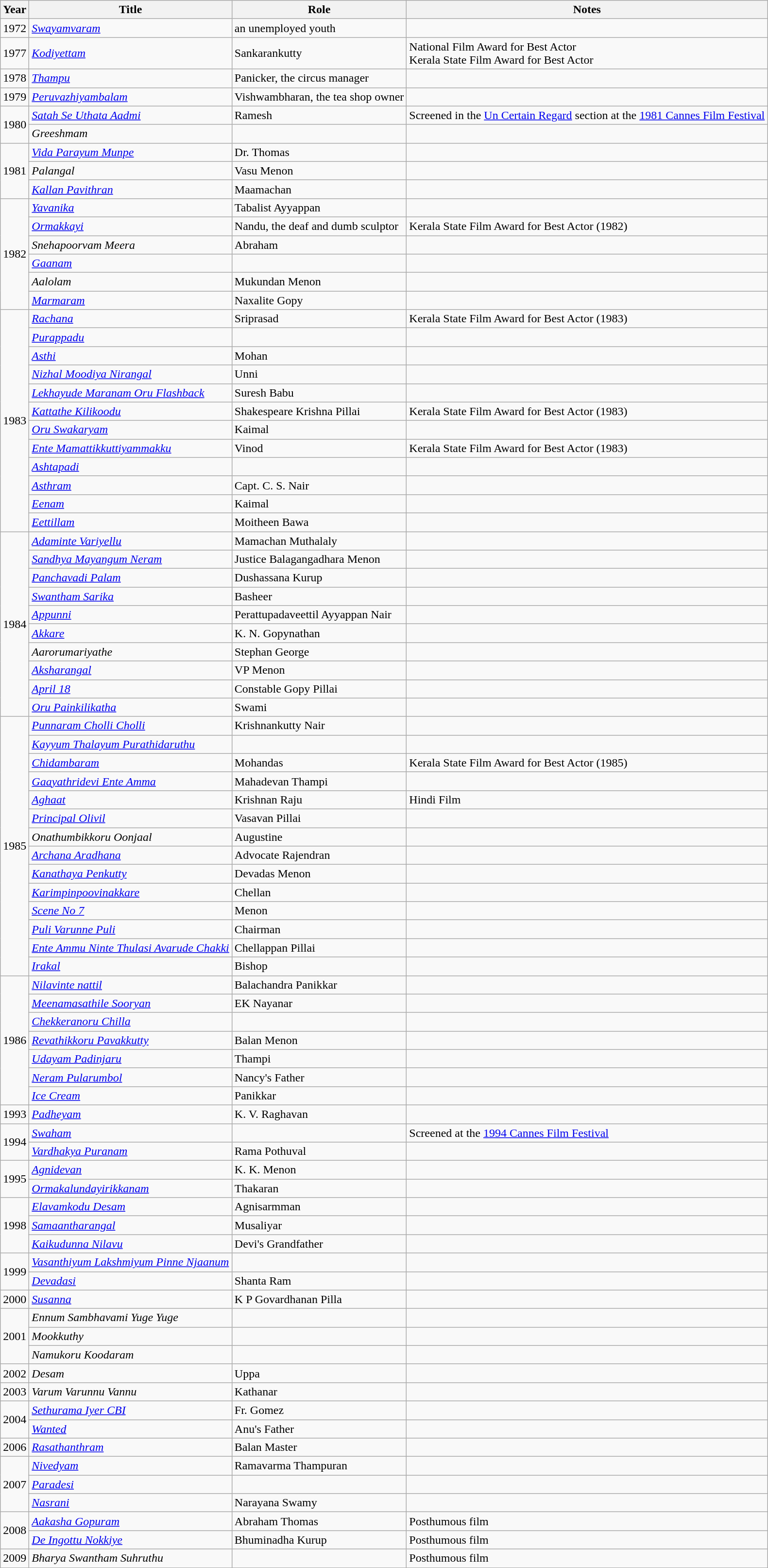<table class="wikitable sortable">
<tr>
<th>Year</th>
<th>Title</th>
<th>Role</th>
<th class="unsortable">Notes</th>
</tr>
<tr>
<td>1972</td>
<td><em><a href='#'>Swayamvaram</a></em></td>
<td>an unemployed youth</td>
<td></td>
</tr>
<tr>
<td>1977</td>
<td><em><a href='#'>Kodiyettam</a></em></td>
<td>Sankarankutty</td>
<td>National Film Award for Best Actor<br>Kerala State Film Award for Best Actor</td>
</tr>
<tr>
<td>1978</td>
<td><em><a href='#'>Thampu</a></em></td>
<td>Panicker, the circus manager</td>
<td></td>
</tr>
<tr>
<td>1979</td>
<td><em><a href='#'>Peruvazhiyambalam</a></em></td>
<td>Vishwambharan, the tea shop owner</td>
<td></td>
</tr>
<tr>
<td rowspan=2>1980</td>
<td><em><a href='#'>Satah Se Uthata Aadmi</a></em></td>
<td>Ramesh</td>
<td>Screened in the <a href='#'>Un Certain Regard</a> section at the <a href='#'>1981 Cannes Film Festival</a></td>
</tr>
<tr>
<td><em>Greeshmam</em></td>
<td></td>
<td></td>
</tr>
<tr>
<td rowspan=3>1981</td>
<td><em><a href='#'>Vida Parayum Munpe</a></em></td>
<td>Dr. Thomas</td>
<td></td>
</tr>
<tr>
<td><em>Palangal</em></td>
<td>Vasu Menon</td>
<td></td>
</tr>
<tr>
<td><em><a href='#'>Kallan Pavithran</a></em></td>
<td>Maamachan</td>
<td></td>
</tr>
<tr>
<td rowspan=6>1982</td>
<td><em><a href='#'>Yavanika</a></em></td>
<td>Tabalist Ayyappan</td>
<td></td>
</tr>
<tr>
<td><em><a href='#'>Ormakkayi</a></em></td>
<td>Nandu, the deaf and dumb sculptor</td>
<td>Kerala State Film Award for Best Actor (1982)</td>
</tr>
<tr>
<td><em>Snehapoorvam Meera</em></td>
<td>Abraham</td>
<td></td>
</tr>
<tr>
<td><em><a href='#'>Gaanam</a></em></td>
<td></td>
<td></td>
</tr>
<tr>
<td><em>Aalolam</em></td>
<td>Mukundan Menon</td>
<td></td>
</tr>
<tr>
<td><em><a href='#'>Marmaram</a></em></td>
<td>Naxalite Gopy</td>
<td></td>
</tr>
<tr>
<td rowspan=12>1983</td>
<td><em><a href='#'>Rachana</a></em></td>
<td>Sriprasad</td>
<td>Kerala State Film Award for Best Actor (1983)</td>
</tr>
<tr>
<td><em><a href='#'>Purappadu</a></em></td>
<td></td>
<td></td>
</tr>
<tr>
<td><em><a href='#'>Asthi</a></em></td>
<td>Mohan</td>
<td></td>
</tr>
<tr>
<td><em><a href='#'>Nizhal Moodiya Nirangal</a></em></td>
<td>Unni</td>
<td></td>
</tr>
<tr>
<td><em><a href='#'>Lekhayude Maranam Oru Flashback</a></em></td>
<td>Suresh Babu</td>
<td></td>
</tr>
<tr>
<td><em><a href='#'>Kattathe Kilikoodu</a></em></td>
<td>Shakespeare Krishna Pillai</td>
<td>Kerala State Film Award for Best Actor (1983)</td>
</tr>
<tr>
<td><em><a href='#'>Oru Swakaryam</a></em></td>
<td>Kaimal</td>
<td></td>
</tr>
<tr>
<td><em><a href='#'>Ente Mamattikkuttiyammakku</a></em></td>
<td>Vinod</td>
<td>Kerala State Film Award for Best Actor (1983)</td>
</tr>
<tr>
<td><em><a href='#'>Ashtapadi</a></em></td>
<td></td>
<td></td>
</tr>
<tr>
<td><em><a href='#'>Asthram</a></em></td>
<td>Capt. C. S. Nair</td>
<td></td>
</tr>
<tr>
<td><em><a href='#'>Eenam</a></em></td>
<td>Kaimal</td>
<td></td>
</tr>
<tr>
<td><em><a href='#'>Eettillam</a></em></td>
<td>Moitheen Bawa</td>
<td></td>
</tr>
<tr>
<td rowspan=10>1984</td>
<td><em><a href='#'>Adaminte Variyellu</a></em></td>
<td>Mamachan Muthalaly</td>
<td></td>
</tr>
<tr>
<td><em><a href='#'>Sandhya Mayangum Neram</a></em></td>
<td>Justice Balagangadhara Menon</td>
<td></td>
</tr>
<tr>
<td><em><a href='#'>Panchavadi Palam</a></em></td>
<td>Dushassana Kurup</td>
<td></td>
</tr>
<tr>
<td><em><a href='#'>Swantham Sarika</a></em></td>
<td>Basheer</td>
<td></td>
</tr>
<tr>
<td><em><a href='#'>Appunni</a></em></td>
<td>Perattupadaveettil Ayyappan Nair</td>
<td></td>
</tr>
<tr>
<td><em><a href='#'>Akkare</a></em></td>
<td>K. N. Gopynathan</td>
<td></td>
</tr>
<tr>
<td><em>Aarorumariyathe</em></td>
<td>Stephan George</td>
<td></td>
</tr>
<tr>
<td><em><a href='#'>Aksharangal</a></em></td>
<td>VP Menon</td>
<td></td>
</tr>
<tr>
<td><em><a href='#'>April 18</a></em></td>
<td>Constable Gopy Pillai</td>
<td></td>
</tr>
<tr>
<td><em><a href='#'>Oru Painkilikatha</a></em></td>
<td>Swami</td>
<td></td>
</tr>
<tr>
<td rowspan=14>1985</td>
<td><em><a href='#'>Punnaram Cholli Cholli</a></em></td>
<td>Krishnankutty Nair</td>
<td></td>
</tr>
<tr>
<td><em><a href='#'>Kayyum Thalayum Purathidaruthu</a></em></td>
<td></td>
<td></td>
</tr>
<tr>
<td><em><a href='#'>Chidambaram</a></em></td>
<td>Mohandas</td>
<td>Kerala State Film Award for Best Actor (1985)</td>
</tr>
<tr>
<td><em><a href='#'>Gaayathridevi Ente Amma</a></em></td>
<td>Mahadevan Thampi</td>
<td></td>
</tr>
<tr>
<td><em><a href='#'>Aghaat</a></em></td>
<td>Krishnan Raju</td>
<td>Hindi Film</td>
</tr>
<tr>
<td><em><a href='#'>Principal Olivil</a></em></td>
<td>Vasavan Pillai</td>
<td></td>
</tr>
<tr>
<td><em>Onathumbikkoru Oonjaal</em></td>
<td>Augustine</td>
<td></td>
</tr>
<tr>
<td><em><a href='#'>Archana Aradhana</a></em></td>
<td>Advocate Rajendran</td>
<td></td>
</tr>
<tr>
<td><em><a href='#'>Kanathaya Penkutty</a></em></td>
<td>Devadas Menon</td>
<td></td>
</tr>
<tr>
<td><em><a href='#'>Karimpinpoovinakkare</a></em></td>
<td>Chellan</td>
<td></td>
</tr>
<tr>
<td><em><a href='#'>Scene No 7</a></em></td>
<td>Menon</td>
<td></td>
</tr>
<tr>
<td><em><a href='#'>Puli Varunne Puli</a></em></td>
<td>Chairman</td>
<td></td>
</tr>
<tr>
<td><em><a href='#'>Ente Ammu Ninte Thulasi Avarude Chakki</a></em></td>
<td>Chellappan Pillai</td>
<td></td>
</tr>
<tr>
<td><em><a href='#'>Irakal</a></em></td>
<td>Bishop</td>
<td></td>
</tr>
<tr>
<td rowspan=7>1986</td>
<td><em><a href='#'>Nilavinte nattil</a></em></td>
<td>Balachandra Panikkar</td>
<td></td>
</tr>
<tr>
<td><em><a href='#'>Meenamasathile Sooryan</a></em></td>
<td>EK Nayanar</td>
<td></td>
</tr>
<tr>
<td><em><a href='#'>Chekkeranoru Chilla</a></em></td>
<td></td>
<td></td>
</tr>
<tr>
<td><em><a href='#'>Revathikkoru Pavakkutty</a></em></td>
<td>Balan Menon</td>
<td></td>
</tr>
<tr>
<td><em><a href='#'>Udayam Padinjaru</a></em></td>
<td>Thampi</td>
<td></td>
</tr>
<tr>
<td><em><a href='#'>Neram Pularumbol</a></em></td>
<td>Nancy's Father</td>
<td></td>
</tr>
<tr>
<td><em><a href='#'>Ice Cream</a></em></td>
<td>Panikkar</td>
<td></td>
</tr>
<tr>
<td>1993</td>
<td><em><a href='#'>Padheyam</a></em></td>
<td>K. V. Raghavan</td>
<td></td>
</tr>
<tr>
<td rowspan=2>1994</td>
<td><em><a href='#'>Swaham</a></em></td>
<td></td>
<td>Screened at the <a href='#'>1994 Cannes Film Festival</a></td>
</tr>
<tr>
<td><em><a href='#'>Vardhakya Puranam</a></em></td>
<td>Rama Pothuval</td>
<td></td>
</tr>
<tr>
<td rowspan=2>1995</td>
<td><em><a href='#'>Agnidevan</a></em></td>
<td>K. K. Menon</td>
<td></td>
</tr>
<tr>
<td><em><a href='#'>Ormakalundayirikkanam</a></em></td>
<td>Thakaran</td>
<td></td>
</tr>
<tr>
<td rowspan=3>1998</td>
<td><em><a href='#'>Elavamkodu Desam</a></em></td>
<td>Agnisarmman</td>
<td></td>
</tr>
<tr>
<td><em><a href='#'>Samaantharangal</a></em></td>
<td>Musaliyar</td>
</tr>
<tr>
<td><em><a href='#'>Kaikudunna Nilavu</a></em></td>
<td>Devi's Grandfather</td>
<td></td>
</tr>
<tr>
<td rowspan=2>1999</td>
<td><em><a href='#'>Vasanthiyum Lakshmiyum Pinne Njaanum</a></em></td>
<td></td>
<td></td>
</tr>
<tr>
<td><em><a href='#'>Devadasi</a></em></td>
<td>Shanta Ram</td>
<td></td>
</tr>
<tr>
<td>2000</td>
<td><em><a href='#'>Susanna</a></em></td>
<td>K P Govardhanan Pilla</td>
<td></td>
</tr>
<tr>
<td rowspan=3>2001</td>
<td><em>Ennum Sambhavami Yuge Yuge</em></td>
<td></td>
<td></td>
</tr>
<tr>
<td><em>Mookkuthy</em></td>
<td></td>
<td></td>
</tr>
<tr>
<td><em>Namukoru Koodaram</em></td>
<td></td>
<td></td>
</tr>
<tr>
<td>2002</td>
<td><em>Desam</em></td>
<td>Uppa</td>
<td></td>
</tr>
<tr>
<td>2003</td>
<td><em>Varum Varunnu Vannu</em></td>
<td>Kathanar</td>
<td></td>
</tr>
<tr>
<td rowspan=2>2004</td>
<td><em><a href='#'>Sethurama Iyer CBI</a></em></td>
<td>Fr. Gomez</td>
<td></td>
</tr>
<tr>
<td><em><a href='#'>Wanted</a></em></td>
<td>Anu's Father</td>
<td></td>
</tr>
<tr>
<td>2006</td>
<td><em><a href='#'>Rasathanthram</a></em></td>
<td>Balan Master</td>
<td></td>
</tr>
<tr>
<td rowspan=3>2007</td>
<td><em><a href='#'>Nivedyam</a></em></td>
<td>Ramavarma Thampuran</td>
<td></td>
</tr>
<tr>
<td><em><a href='#'>Paradesi</a></em></td>
<td></td>
<td></td>
</tr>
<tr>
<td><em><a href='#'>Nasrani</a></em></td>
<td>Narayana Swamy</td>
<td></td>
</tr>
<tr>
<td rowspan=2>2008</td>
<td><em><a href='#'>Aakasha Gopuram</a></em></td>
<td>Abraham Thomas</td>
<td>Posthumous film</td>
</tr>
<tr>
<td><em><a href='#'>De Ingottu Nokkiye</a></em></td>
<td>Bhuminadha Kurup</td>
<td>Posthumous film</td>
</tr>
<tr>
<td>2009</td>
<td><em>Bharya Swantham Suhruthu</em></td>
<td></td>
<td>Posthumous film</td>
</tr>
<tr>
</tr>
</table>
